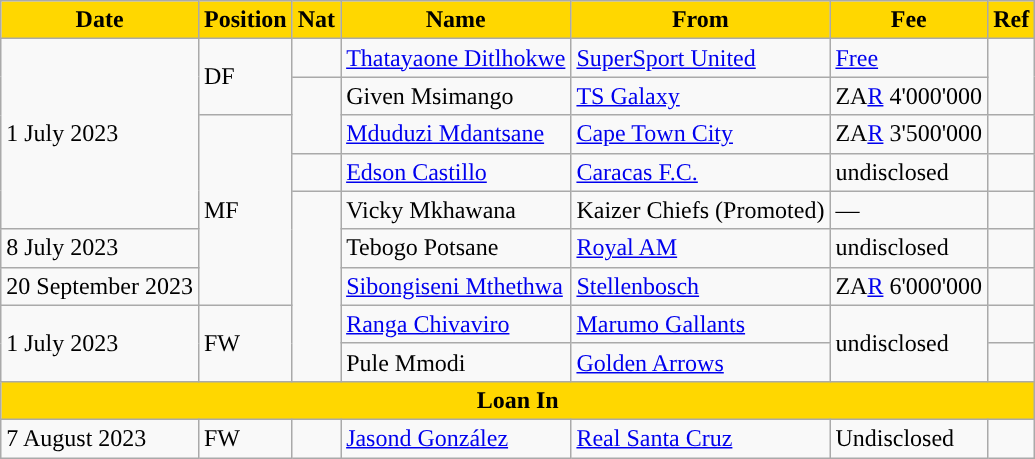<table class="wikitable plainrowheaders sortable">
<tr>
<th style="background:#FFD700; color:Black; ">Date</th>
<th style="background:#FFD700; color:Black; ">Position</th>
<th style="background:#FFD700;  color:black; ">Nat</th>
<th style="background:#FFD700; color:black; ">Name</th>
<th style="background:#FFD700; color:black; ">From</th>
<th style="background:#FFD700; color:black; ">Fee</th>
<th style="background:#FFD700; color:black; text-align:center;">Ref</th>
</tr>
<tr>
<td rowspan="5">1 July 2023</td>
<td rowspan="2">DF</td>
<td></td>
<td><a href='#'>Thatayaone Ditlhokwe</a></td>
<td><a href='#'>SuperSport United</a></td>
<td><a href='#'>Free</a></td>
<td rowspan="2"></td>
</tr>
<tr>
<td rowspan="2"></td>
<td>Given Msimango</td>
<td><a href='#'>TS Galaxy</a></td>
<td>ZA<a href='#'>R</a> 4'000'000</td>
</tr>
<tr>
<td rowspan="5">MF</td>
<td><a href='#'>Mduduzi Mdantsane</a></td>
<td><a href='#'>Cape Town City</a></td>
<td>ZA<a href='#'>R</a> 3'500'000</td>
<td></td>
</tr>
<tr>
<td></td>
<td><a href='#'>Edson Castillo</a></td>
<td><a href='#'>Caracas F.C.</a></td>
<td>undisclosed</td>
<td></td>
</tr>
<tr>
<td rowspan="5"></td>
<td>Vicky Mkhawana</td>
<td>Kaizer Chiefs (Promoted)</td>
<td>—</td>
<td></td>
</tr>
<tr>
<td>8 July 2023</td>
<td>Tebogo Potsane</td>
<td><a href='#'>Royal AM</a></td>
<td>undisclosed</td>
<td></td>
</tr>
<tr>
<td>20 September 2023</td>
<td><a href='#'>Sibongiseni Mthethwa</a></td>
<td><a href='#'>Stellenbosch</a></td>
<td>ZA<a href='#'>R</a> 6'000'000</td>
<td></td>
</tr>
<tr>
<td rowspan="2">1 July 2023</td>
<td rowspan="2">FW</td>
<td><a href='#'>Ranga Chivaviro</a></td>
<td><a href='#'>Marumo Gallants</a></td>
<td rowspan="2">undisclosed</td>
<td></td>
</tr>
<tr>
<td>Pule Mmodi</td>
<td><a href='#'>Golden Arrows</a></td>
<td></td>
</tr>
<tr>
<th style="background:#FFD700; color:Black"colspan="7">Loan In</th>
</tr>
<tr>
<td>7 August 2023</td>
<td>FW</td>
<td></td>
<td><a href='#'>Jasond González</a></td>
<td><a href='#'>Real Santa Cruz</a></td>
<td>Undisclosed</td>
<td></td>
</tr>
</table>
